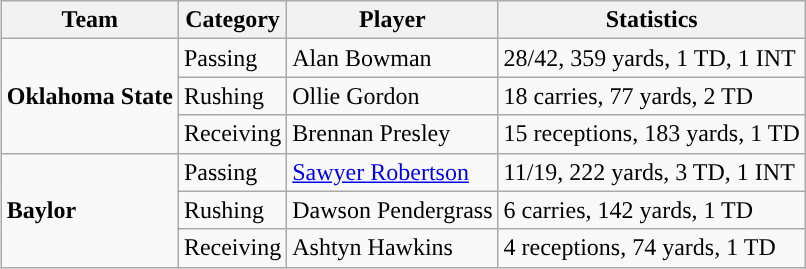<table class="wikitable" style="float: right;">
<tr>
<th>Team</th>
<th>Category</th>
<th>Player</th>
<th>Statistics</th>
</tr>
<tr>
<td rowspan=3><strong>Oklahoma State</strong></td>
<td>Passing</td>
<td>Alan Bowman</td>
<td>28/42, 359 yards, 1 TD, 1 INT</td>
</tr>
<tr>
<td>Rushing</td>
<td>Ollie Gordon</td>
<td>18 carries, 77 yards, 2 TD</td>
</tr>
<tr>
<td>Receiving</td>
<td>Brennan Presley</td>
<td>15 receptions, 183 yards, 1 TD</td>
</tr>
<tr>
<td rowspan=3><strong>Baylor</strong></td>
<td>Passing</td>
<td><a href='#'>Sawyer Robertson</a></td>
<td>11/19, 222 yards, 3 TD, 1 INT</td>
</tr>
<tr>
<td>Rushing</td>
<td>Dawson Pendergrass</td>
<td>6 carries, 142 yards, 1 TD</td>
</tr>
<tr>
<td>Receiving</td>
<td>Ashtyn Hawkins</td>
<td>4 receptions, 74 yards, 1 TD</td>
</tr>
</table>
